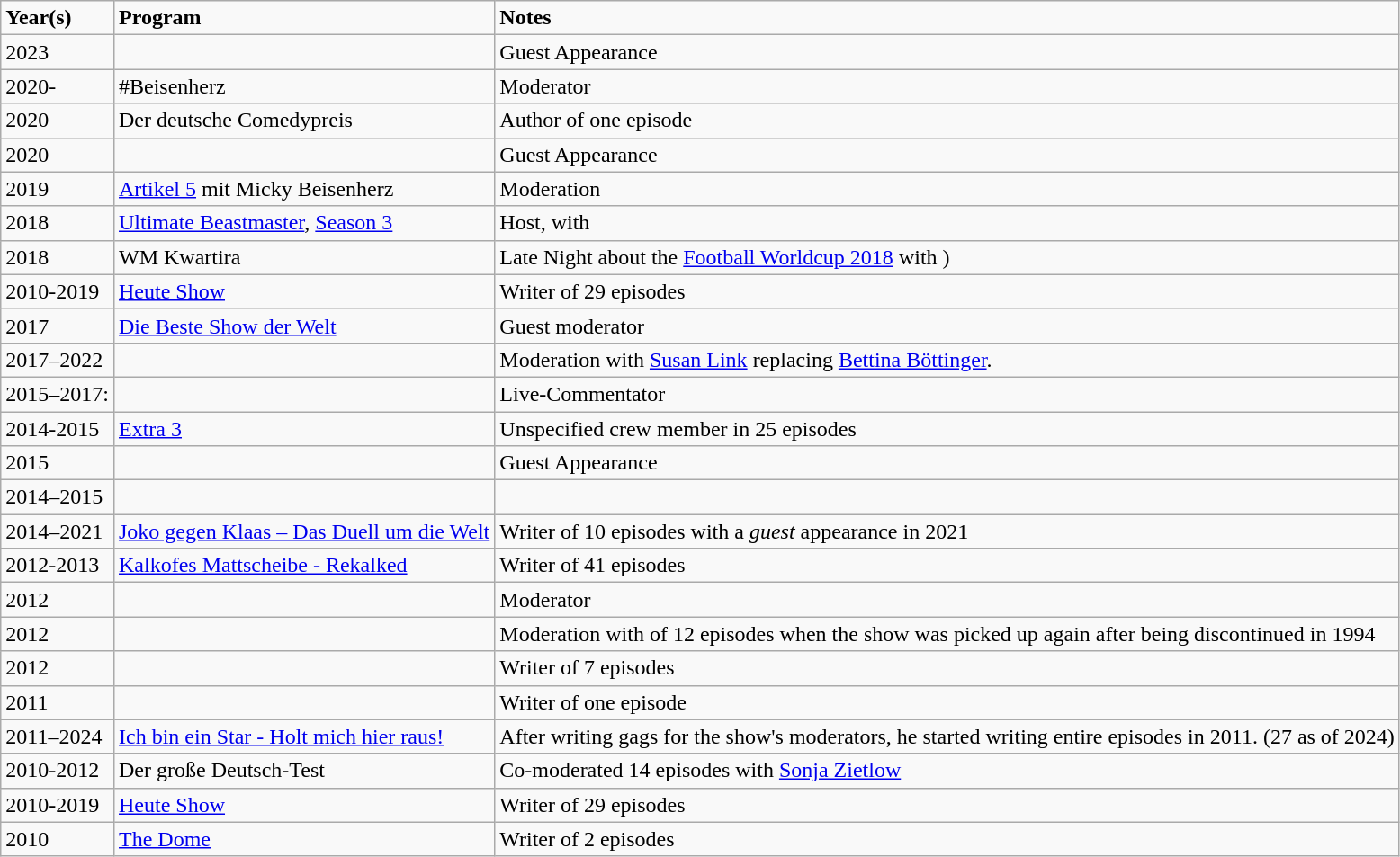<table class="wikitable">
<tr>
<td><strong>Year(s)</strong></td>
<td><strong>Program</strong></td>
<td><strong>Notes</strong></td>
</tr>
<tr>
<td>2023</td>
<td></td>
<td>Guest Appearance</td>
</tr>
<tr>
<td>2020-</td>
<td>#Beisenherz</td>
<td>Moderator</td>
</tr>
<tr>
<td>2020</td>
<td>Der deutsche Comedypreis</td>
<td>Author of one episode</td>
</tr>
<tr>
<td>2020</td>
<td></td>
<td>Guest Appearance</td>
</tr>
<tr>
<td>2019</td>
<td><a href='#'>Artikel 5</a> mit Micky Beisenherz</td>
<td>Moderation</td>
</tr>
<tr>
<td>2018</td>
<td><a href='#'>Ultimate Beastmaster</a>, <a href='#'>Season 3</a></td>
<td>Host, with </td>
</tr>
<tr>
<td>2018</td>
<td>WM Kwartira</td>
<td>Late Night about the <a href='#'>Football Worldcup 2018</a> with )</td>
</tr>
<tr>
<td>2010-2019</td>
<td><a href='#'>Heute Show</a></td>
<td>Writer of 29 episodes</td>
</tr>
<tr>
<td>2017</td>
<td><a href='#'>Die Beste Show der Welt</a></td>
<td>Guest moderator</td>
</tr>
<tr>
<td>2017–2022</td>
<td></td>
<td>Moderation with <a href='#'>Susan Link</a> replacing <a href='#'>Bettina Böttinger</a>.</td>
</tr>
<tr>
<td>2015–2017:</td>
<td></td>
<td>Live-Commentator</td>
</tr>
<tr>
<td>2014-2015</td>
<td><a href='#'>Extra 3</a></td>
<td>Unspecified crew member in 25 episodes</td>
</tr>
<tr>
<td>2015</td>
<td></td>
<td>Guest Appearance</td>
</tr>
<tr>
<td>2014–2015</td>
<td></td>
<td></td>
</tr>
<tr>
<td>2014–2021</td>
<td><a href='#'>Joko gegen Klaas – Das Duell um die Welt</a></td>
<td>Writer of 10 episodes with a <em>guest</em> appearance in 2021</td>
</tr>
<tr>
<td>2012-2013</td>
<td><a href='#'>Kalkofes Mattscheibe - Rekalked</a></td>
<td>Writer of 41 episodes</td>
</tr>
<tr>
<td>2012</td>
<td></td>
<td>Moderator</td>
</tr>
<tr>
<td>2012</td>
<td></td>
<td>Moderation with  of 12 episodes when the show was picked up again after being discontinued in 1994</td>
</tr>
<tr>
<td>2012</td>
<td></td>
<td>Writer of 7 episodes</td>
</tr>
<tr>
<td>2011</td>
<td></td>
<td>Writer of one episode</td>
</tr>
<tr>
<td>2011–2024</td>
<td><a href='#'>Ich bin ein Star - Holt mich hier raus!</a></td>
<td>After writing gags for the show's moderators, he started writing entire episodes in 2011. (27 as of 2024)</td>
</tr>
<tr>
<td>2010-2012</td>
<td>Der große Deutsch-Test</td>
<td>Co-moderated 14 episodes with <a href='#'>Sonja Zietlow</a></td>
</tr>
<tr>
<td>2010-2019</td>
<td><a href='#'>Heute Show</a></td>
<td>Writer of 29 episodes</td>
</tr>
<tr>
<td>2010</td>
<td><a href='#'>The Dome</a></td>
<td>Writer of 2 episodes</td>
</tr>
</table>
